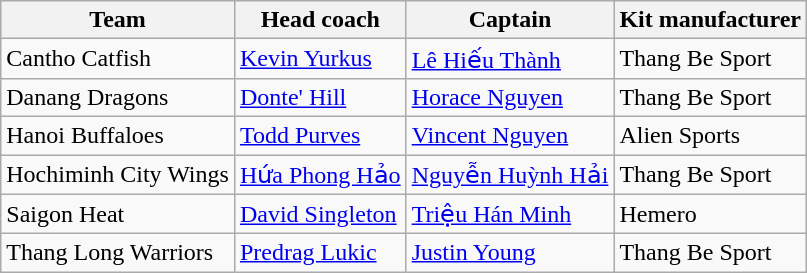<table class="wikitable sortable">
<tr>
<th>Team</th>
<th>Head coach</th>
<th>Captain</th>
<th>Kit manufacturer</th>
</tr>
<tr>
<td>Cantho Catfish</td>
<td> <a href='#'>Kevin Yurkus</a></td>
<td><a href='#'>Lê Hiếu Thành</a></td>
<td>Thang Be Sport</td>
</tr>
<tr>
<td>Danang Dragons</td>
<td> <a href='#'>Donte' Hill</a></td>
<td><a href='#'>Horace Nguyen</a></td>
<td>Thang Be Sport</td>
</tr>
<tr>
<td>Hanoi Buffaloes</td>
<td> <a href='#'>Todd Purves</a></td>
<td><a href='#'>Vincent Nguyen</a></td>
<td>Alien Sports</td>
</tr>
<tr>
<td>Hochiminh City Wings</td>
<td> <a href='#'>Hứa Phong Hảo</a></td>
<td><a href='#'>Nguyễn Huỳnh Hải</a></td>
<td>Thang Be Sport</td>
</tr>
<tr>
<td>Saigon Heat</td>
<td> <a href='#'>David Singleton</a></td>
<td><a href='#'>Triệu Hán Minh</a></td>
<td>Hemero</td>
</tr>
<tr>
<td>Thang Long Warriors</td>
<td> <a href='#'>Predrag Lukic</a></td>
<td><a href='#'>Justin Young</a></td>
<td>Thang Be Sport</td>
</tr>
</table>
